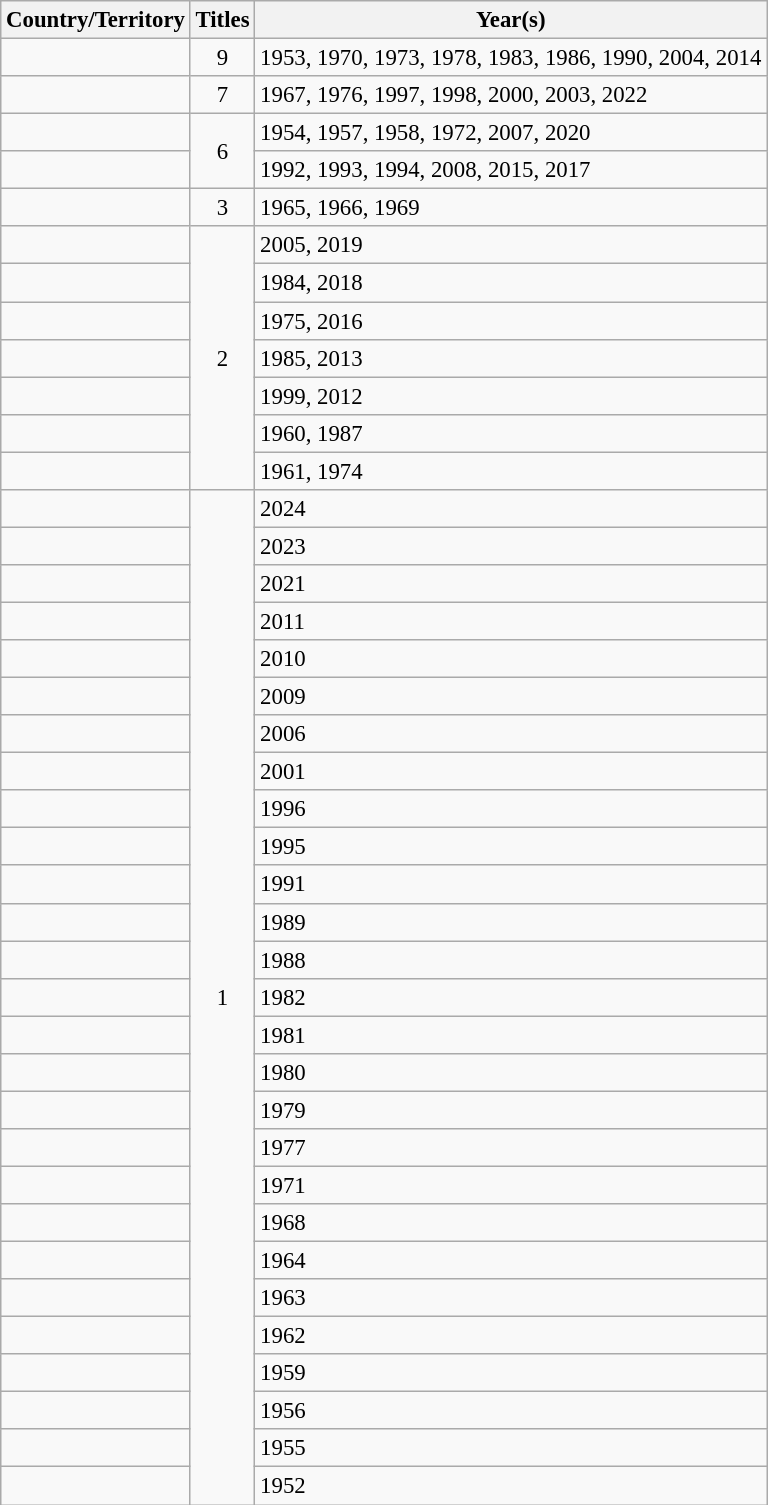<table class="wikitable sortable" style="font-size: 95%;">
<tr>
<th>Country/Territory</th>
<th>Titles</th>
<th>Year(s)</th>
</tr>
<tr>
<td><strong></strong></td>
<td style="text-align:center;">9</td>
<td>1953, 1970, 1973, 1978, 1983, 1986, 1990, 2004, 2014</td>
</tr>
<tr>
<td><strong></strong></td>
<td style="text-align:center;">7</td>
<td>1967, 1976, 1997, 1998, 2000, 2003, 2022</td>
</tr>
<tr>
<td><strong></strong></td>
<td rowspan="2" style="text-align:center;">6</td>
<td>1954, 1957, 1958, 1972, 2007, 2020</td>
</tr>
<tr>
<td><strong></strong></td>
<td>1992, 1993, 1994, 2008, 2015, 2017</td>
</tr>
<tr>
<td><strong></strong></td>
<td style="text-align:center;">3</td>
<td>1965, 1966, 1969</td>
</tr>
<tr>
<td><strong></strong></td>
<td rowspan="7" style="text-align:center;">2</td>
<td>2005, 2019</td>
</tr>
<tr>
<td><strong></strong></td>
<td>1984, 2018</td>
</tr>
<tr>
<td><strong></strong></td>
<td>1975, 2016</td>
</tr>
<tr>
<td><strong></strong></td>
<td>1985, 2013</td>
</tr>
<tr>
<td><strong></strong></td>
<td>1999, 2012</td>
</tr>
<tr>
<td><strong></strong></td>
<td>1960, 1987</td>
</tr>
<tr>
<td><strong></strong></td>
<td>1961, 1974</td>
</tr>
<tr>
<td><strong></strong></td>
<td rowspan="27" style="text-align:center;">1</td>
<td>2024</td>
</tr>
<tr>
<td><strong></strong></td>
<td>2023</td>
</tr>
<tr>
<td><strong></strong></td>
<td>2021</td>
</tr>
<tr>
<td><strong></strong></td>
<td>2011</td>
</tr>
<tr>
<td><strong></strong></td>
<td>2010</td>
</tr>
<tr>
<td><strong></strong></td>
<td>2009</td>
</tr>
<tr>
<td><strong></strong></td>
<td>2006</td>
</tr>
<tr>
<td><strong></strong></td>
<td>2001</td>
</tr>
<tr>
<td><strong></strong></td>
<td>1996</td>
</tr>
<tr>
<td><strong></strong></td>
<td>1995</td>
</tr>
<tr>
<td><strong></strong></td>
<td>1991</td>
</tr>
<tr>
<td><strong></strong></td>
<td>1989</td>
</tr>
<tr>
<td><strong></strong></td>
<td>1988</td>
</tr>
<tr>
<td><strong></strong></td>
<td>1982</td>
</tr>
<tr>
<td><strong></strong></td>
<td>1981</td>
</tr>
<tr>
<td><strong></strong></td>
<td>1980</td>
</tr>
<tr>
<td><strong></strong></td>
<td>1979</td>
</tr>
<tr>
<td><strong></strong></td>
<td>1977</td>
</tr>
<tr>
<td><strong></strong></td>
<td>1971</td>
</tr>
<tr>
<td><strong></strong></td>
<td>1968</td>
</tr>
<tr>
<td><strong></strong></td>
<td>1964</td>
</tr>
<tr>
<td><strong></strong></td>
<td>1963</td>
</tr>
<tr>
<td><strong></strong></td>
<td>1962</td>
</tr>
<tr>
<td><strong></strong></td>
<td>1959</td>
</tr>
<tr>
<td><strong></strong></td>
<td>1956</td>
</tr>
<tr>
<td><strong></strong></td>
<td>1955</td>
</tr>
<tr>
<td><strong></strong></td>
<td>1952</td>
</tr>
</table>
